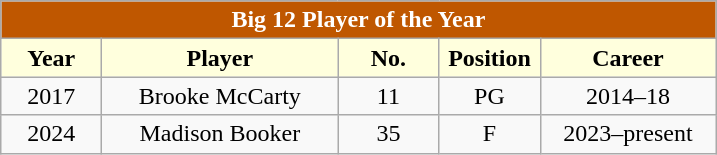<table class="wikitable" style="text-align:center">
<tr>
<td colspan="5" style= "background: #BF5700; color:white"><strong>Big 12 Player of the Year</strong></td>
</tr>
<tr>
<th style="width:60px; background: #ffffdd;">Year</th>
<th style="width:150px; background: #ffffdd;">Player</th>
<th style="width:60px; background: #ffffdd;">No.</th>
<th style="width:60px; background: #ffffdd;">Position</th>
<th style="width:110px; background: #ffffdd;">Career</th>
</tr>
<tr>
<td>2017</td>
<td>Brooke McCarty</td>
<td>11</td>
<td>PG</td>
<td>2014–18</td>
</tr>
<tr>
<td>2024</td>
<td>Madison Booker</td>
<td>35</td>
<td>F</td>
<td>2023–present</td>
</tr>
</table>
